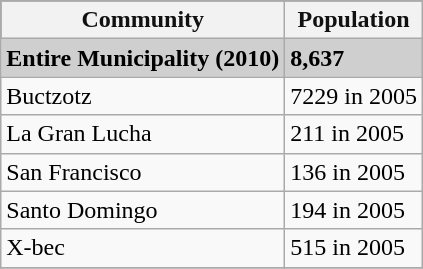<table class="wikitable">
<tr style="background:#111111; color:#111111;">
<th><strong>Community</strong></th>
<th><strong>Population</strong></th>
</tr>
<tr style="background:#CFCFCF;">
<td><strong>Entire Municipality (2010)</strong></td>
<td><strong>8,637	</strong></td>
</tr>
<tr>
<td>Buctzotz</td>
<td>7229 in 2005</td>
</tr>
<tr>
<td>La Gran Lucha</td>
<td>211 in 2005</td>
</tr>
<tr>
<td>San Francisco</td>
<td>136 in 2005</td>
</tr>
<tr>
<td>Santo Domingo</td>
<td>194 in 2005</td>
</tr>
<tr>
<td>X-bec</td>
<td>515  in 2005</td>
</tr>
<tr>
</tr>
</table>
